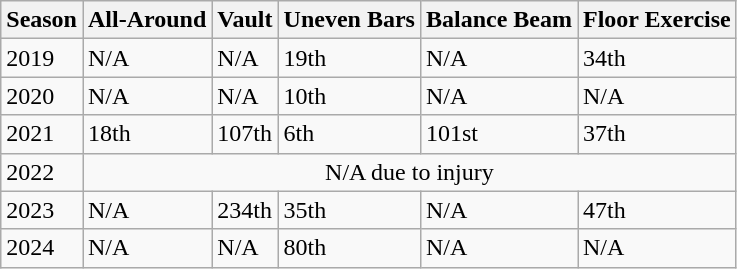<table class="wikitable">
<tr>
<th>Season</th>
<th>All-Around</th>
<th>Vault</th>
<th>Uneven Bars</th>
<th>Balance Beam</th>
<th>Floor Exercise</th>
</tr>
<tr>
<td>2019</td>
<td>N/A</td>
<td>N/A</td>
<td>19th</td>
<td>N/A</td>
<td>34th</td>
</tr>
<tr>
<td>2020</td>
<td>N/A</td>
<td>N/A</td>
<td>10th</td>
<td>N/A</td>
<td>N/A</td>
</tr>
<tr>
<td>2021</td>
<td>18th</td>
<td>107th</td>
<td>6th</td>
<td>101st</td>
<td>37th</td>
</tr>
<tr>
<td>2022</td>
<td colspan="5" ! align=center>N/A due to injury</td>
</tr>
<tr>
<td>2023</td>
<td>N/A</td>
<td>234th</td>
<td>35th</td>
<td>N/A</td>
<td>47th</td>
</tr>
<tr>
<td>2024</td>
<td>N/A</td>
<td>N/A</td>
<td>80th</td>
<td>N/A</td>
<td>N/A</td>
</tr>
</table>
